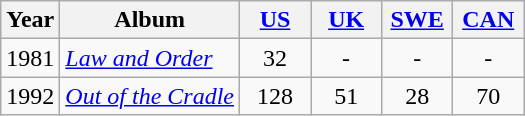<table class="wikitable">
<tr>
<th>Year</th>
<th>Album</th>
<th width="40"><a href='#'>US</a></th>
<th width="40"><a href='#'>UK</a></th>
<th width="40"><a href='#'>SWE</a></th>
<th width="40"><a href='#'>CAN</a></th>
</tr>
<tr>
<td>1981</td>
<td><em><a href='#'>Law and Order</a></em></td>
<td style="text-align: center; ">32</td>
<td style="text-align: center; ">-</td>
<td style="text-align: center; ">-</td>
<td style="text-align: center; ">-</td>
</tr>
<tr>
<td>1992</td>
<td><em><a href='#'>Out of the Cradle</a></em></td>
<td style="text-align: center; ">128</td>
<td style="text-align: center; ">51</td>
<td style="text-align: center; ">28</td>
<td style="text-align: center; ">70</td>
</tr>
</table>
